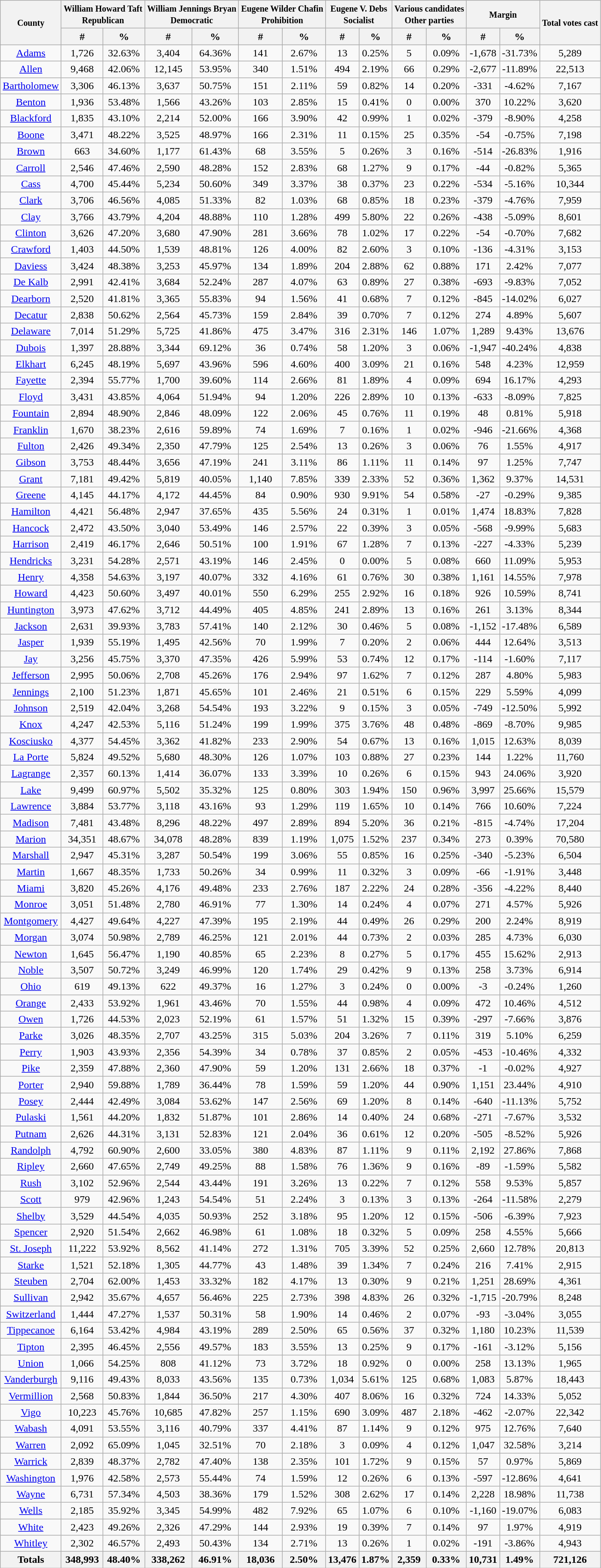<table class="wikitable sortable mw-collapsible mw-collapsed">
<tr>
<th rowspan="2"><small>County</small></th>
<th colspan="2"><small>William Howard Taft</small><br><small>Republican</small></th>
<th colspan="2"><small>William Jennings Bryan</small><br><small>Democratic</small></th>
<th colspan="2"><small>Eugene Wilder Chafin</small><br><small>Prohibition</small></th>
<th colspan="2"><small>Eugene V. Debs</small><br><small>Socialist</small></th>
<th colspan="2"><small>Various candidates</small><br><small>Other parties</small></th>
<th colspan="2"><small>Margin</small></th>
<th rowspan="2" data-sort-type="number"><small>Total votes cast</small></th>
</tr>
<tr bgcolor="lightgrey">
<th data-sort-type="number">#</th>
<th data-sort-type="number">%</th>
<th data-sort-type="number">#</th>
<th data-sort-type="number">%</th>
<th data-sort-type="number">#</th>
<th data-sort-type="number">%</th>
<th data-sort-type="number">#</th>
<th data-sort-type="number">%</th>
<th data-sort-type="number">#</th>
<th data-sort-type="number">%</th>
<th data-sort-type="number">#</th>
<th data-sort-type="number">%</th>
</tr>
<tr style="text-align:center;">
<td><a href='#'>Adams</a></td>
<td>1,726</td>
<td>32.63%</td>
<td>3,404</td>
<td>64.36%</td>
<td>141</td>
<td>2.67%</td>
<td>13</td>
<td>0.25%</td>
<td>5</td>
<td>0.09%</td>
<td>-1,678</td>
<td>-31.73%</td>
<td>5,289</td>
</tr>
<tr style="text-align:center;">
<td><a href='#'>Allen</a></td>
<td>9,468</td>
<td>42.06%</td>
<td>12,145</td>
<td>53.95%</td>
<td>340</td>
<td>1.51%</td>
<td>494</td>
<td>2.19%</td>
<td>66</td>
<td>0.29%</td>
<td>-2,677</td>
<td>-11.89%</td>
<td>22,513</td>
</tr>
<tr style="text-align:center;">
<td><a href='#'>Bartholomew</a></td>
<td>3,306</td>
<td>46.13%</td>
<td>3,637</td>
<td>50.75%</td>
<td>151</td>
<td>2.11%</td>
<td>59</td>
<td>0.82%</td>
<td>14</td>
<td>0.20%</td>
<td>-331</td>
<td>-4.62%</td>
<td>7,167</td>
</tr>
<tr style="text-align:center;">
<td><a href='#'>Benton</a></td>
<td>1,936</td>
<td>53.48%</td>
<td>1,566</td>
<td>43.26%</td>
<td>103</td>
<td>2.85%</td>
<td>15</td>
<td>0.41%</td>
<td>0</td>
<td>0.00%</td>
<td>370</td>
<td>10.22%</td>
<td>3,620</td>
</tr>
<tr style="text-align:center;">
<td><a href='#'>Blackford</a></td>
<td>1,835</td>
<td>43.10%</td>
<td>2,214</td>
<td>52.00%</td>
<td>166</td>
<td>3.90%</td>
<td>42</td>
<td>0.99%</td>
<td>1</td>
<td>0.02%</td>
<td>-379</td>
<td>-8.90%</td>
<td>4,258</td>
</tr>
<tr style="text-align:center;">
<td><a href='#'>Boone</a></td>
<td>3,471</td>
<td>48.22%</td>
<td>3,525</td>
<td>48.97%</td>
<td>166</td>
<td>2.31%</td>
<td>11</td>
<td>0.15%</td>
<td>25</td>
<td>0.35%</td>
<td>-54</td>
<td>-0.75%</td>
<td>7,198</td>
</tr>
<tr style="text-align:center;">
<td><a href='#'>Brown</a></td>
<td>663</td>
<td>34.60%</td>
<td>1,177</td>
<td>61.43%</td>
<td>68</td>
<td>3.55%</td>
<td>5</td>
<td>0.26%</td>
<td>3</td>
<td>0.16%</td>
<td>-514</td>
<td>-26.83%</td>
<td>1,916</td>
</tr>
<tr style="text-align:center;">
<td><a href='#'>Carroll</a></td>
<td>2,546</td>
<td>47.46%</td>
<td>2,590</td>
<td>48.28%</td>
<td>152</td>
<td>2.83%</td>
<td>68</td>
<td>1.27%</td>
<td>9</td>
<td>0.17%</td>
<td>-44</td>
<td>-0.82%</td>
<td>5,365</td>
</tr>
<tr style="text-align:center;">
<td><a href='#'>Cass</a></td>
<td>4,700</td>
<td>45.44%</td>
<td>5,234</td>
<td>50.60%</td>
<td>349</td>
<td>3.37%</td>
<td>38</td>
<td>0.37%</td>
<td>23</td>
<td>0.22%</td>
<td>-534</td>
<td>-5.16%</td>
<td>10,344</td>
</tr>
<tr style="text-align:center;">
<td><a href='#'>Clark</a></td>
<td>3,706</td>
<td>46.56%</td>
<td>4,085</td>
<td>51.33%</td>
<td>82</td>
<td>1.03%</td>
<td>68</td>
<td>0.85%</td>
<td>18</td>
<td>0.23%</td>
<td>-379</td>
<td>-4.76%</td>
<td>7,959</td>
</tr>
<tr style="text-align:center;">
<td><a href='#'>Clay</a></td>
<td>3,766</td>
<td>43.79%</td>
<td>4,204</td>
<td>48.88%</td>
<td>110</td>
<td>1.28%</td>
<td>499</td>
<td>5.80%</td>
<td>22</td>
<td>0.26%</td>
<td>-438</td>
<td>-5.09%</td>
<td>8,601</td>
</tr>
<tr style="text-align:center;">
<td><a href='#'>Clinton</a></td>
<td>3,626</td>
<td>47.20%</td>
<td>3,680</td>
<td>47.90%</td>
<td>281</td>
<td>3.66%</td>
<td>78</td>
<td>1.02%</td>
<td>17</td>
<td>0.22%</td>
<td>-54</td>
<td>-0.70%</td>
<td>7,682</td>
</tr>
<tr style="text-align:center;">
<td><a href='#'>Crawford</a></td>
<td>1,403</td>
<td>44.50%</td>
<td>1,539</td>
<td>48.81%</td>
<td>126</td>
<td>4.00%</td>
<td>82</td>
<td>2.60%</td>
<td>3</td>
<td>0.10%</td>
<td>-136</td>
<td>-4.31%</td>
<td>3,153</td>
</tr>
<tr style="text-align:center;">
<td><a href='#'>Daviess</a></td>
<td>3,424</td>
<td>48.38%</td>
<td>3,253</td>
<td>45.97%</td>
<td>134</td>
<td>1.89%</td>
<td>204</td>
<td>2.88%</td>
<td>62</td>
<td>0.88%</td>
<td>171</td>
<td>2.42%</td>
<td>7,077</td>
</tr>
<tr style="text-align:center;">
<td><a href='#'>De Kalb</a></td>
<td>2,991</td>
<td>42.41%</td>
<td>3,684</td>
<td>52.24%</td>
<td>287</td>
<td>4.07%</td>
<td>63</td>
<td>0.89%</td>
<td>27</td>
<td>0.38%</td>
<td>-693</td>
<td>-9.83%</td>
<td>7,052</td>
</tr>
<tr style="text-align:center;">
<td><a href='#'>Dearborn</a></td>
<td>2,520</td>
<td>41.81%</td>
<td>3,365</td>
<td>55.83%</td>
<td>94</td>
<td>1.56%</td>
<td>41</td>
<td>0.68%</td>
<td>7</td>
<td>0.12%</td>
<td>-845</td>
<td>-14.02%</td>
<td>6,027</td>
</tr>
<tr style="text-align:center;">
<td><a href='#'>Decatur</a></td>
<td>2,838</td>
<td>50.62%</td>
<td>2,564</td>
<td>45.73%</td>
<td>159</td>
<td>2.84%</td>
<td>39</td>
<td>0.70%</td>
<td>7</td>
<td>0.12%</td>
<td>274</td>
<td>4.89%</td>
<td>5,607</td>
</tr>
<tr style="text-align:center;">
<td><a href='#'>Delaware</a></td>
<td>7,014</td>
<td>51.29%</td>
<td>5,725</td>
<td>41.86%</td>
<td>475</td>
<td>3.47%</td>
<td>316</td>
<td>2.31%</td>
<td>146</td>
<td>1.07%</td>
<td>1,289</td>
<td>9.43%</td>
<td>13,676</td>
</tr>
<tr style="text-align:center;">
<td><a href='#'>Dubois</a></td>
<td>1,397</td>
<td>28.88%</td>
<td>3,344</td>
<td>69.12%</td>
<td>36</td>
<td>0.74%</td>
<td>58</td>
<td>1.20%</td>
<td>3</td>
<td>0.06%</td>
<td>-1,947</td>
<td>-40.24%</td>
<td>4,838</td>
</tr>
<tr style="text-align:center;">
<td><a href='#'>Elkhart</a></td>
<td>6,245</td>
<td>48.19%</td>
<td>5,697</td>
<td>43.96%</td>
<td>596</td>
<td>4.60%</td>
<td>400</td>
<td>3.09%</td>
<td>21</td>
<td>0.16%</td>
<td>548</td>
<td>4.23%</td>
<td>12,959</td>
</tr>
<tr style="text-align:center;">
<td><a href='#'>Fayette</a></td>
<td>2,394</td>
<td>55.77%</td>
<td>1,700</td>
<td>39.60%</td>
<td>114</td>
<td>2.66%</td>
<td>81</td>
<td>1.89%</td>
<td>4</td>
<td>0.09%</td>
<td>694</td>
<td>16.17%</td>
<td>4,293</td>
</tr>
<tr style="text-align:center;">
<td><a href='#'>Floyd</a></td>
<td>3,431</td>
<td>43.85%</td>
<td>4,064</td>
<td>51.94%</td>
<td>94</td>
<td>1.20%</td>
<td>226</td>
<td>2.89%</td>
<td>10</td>
<td>0.13%</td>
<td>-633</td>
<td>-8.09%</td>
<td>7,825</td>
</tr>
<tr style="text-align:center;">
<td><a href='#'>Fountain</a></td>
<td>2,894</td>
<td>48.90%</td>
<td>2,846</td>
<td>48.09%</td>
<td>122</td>
<td>2.06%</td>
<td>45</td>
<td>0.76%</td>
<td>11</td>
<td>0.19%</td>
<td>48</td>
<td>0.81%</td>
<td>5,918</td>
</tr>
<tr style="text-align:center;">
<td><a href='#'>Franklin</a></td>
<td>1,670</td>
<td>38.23%</td>
<td>2,616</td>
<td>59.89%</td>
<td>74</td>
<td>1.69%</td>
<td>7</td>
<td>0.16%</td>
<td>1</td>
<td>0.02%</td>
<td>-946</td>
<td>-21.66%</td>
<td>4,368</td>
</tr>
<tr style="text-align:center;">
<td><a href='#'>Fulton</a></td>
<td>2,426</td>
<td>49.34%</td>
<td>2,350</td>
<td>47.79%</td>
<td>125</td>
<td>2.54%</td>
<td>13</td>
<td>0.26%</td>
<td>3</td>
<td>0.06%</td>
<td>76</td>
<td>1.55%</td>
<td>4,917</td>
</tr>
<tr style="text-align:center;">
<td><a href='#'>Gibson</a></td>
<td>3,753</td>
<td>48.44%</td>
<td>3,656</td>
<td>47.19%</td>
<td>241</td>
<td>3.11%</td>
<td>86</td>
<td>1.11%</td>
<td>11</td>
<td>0.14%</td>
<td>97</td>
<td>1.25%</td>
<td>7,747</td>
</tr>
<tr style="text-align:center;">
<td><a href='#'>Grant</a></td>
<td>7,181</td>
<td>49.42%</td>
<td>5,819</td>
<td>40.05%</td>
<td>1,140</td>
<td>7.85%</td>
<td>339</td>
<td>2.33%</td>
<td>52</td>
<td>0.36%</td>
<td>1,362</td>
<td>9.37%</td>
<td>14,531</td>
</tr>
<tr style="text-align:center;">
<td><a href='#'>Greene</a></td>
<td>4,145</td>
<td>44.17%</td>
<td>4,172</td>
<td>44.45%</td>
<td>84</td>
<td>0.90%</td>
<td>930</td>
<td>9.91%</td>
<td>54</td>
<td>0.58%</td>
<td>-27</td>
<td>-0.29%</td>
<td>9,385</td>
</tr>
<tr style="text-align:center;">
<td><a href='#'>Hamilton</a></td>
<td>4,421</td>
<td>56.48%</td>
<td>2,947</td>
<td>37.65%</td>
<td>435</td>
<td>5.56%</td>
<td>24</td>
<td>0.31%</td>
<td>1</td>
<td>0.01%</td>
<td>1,474</td>
<td>18.83%</td>
<td>7,828</td>
</tr>
<tr style="text-align:center;">
<td><a href='#'>Hancock</a></td>
<td>2,472</td>
<td>43.50%</td>
<td>3,040</td>
<td>53.49%</td>
<td>146</td>
<td>2.57%</td>
<td>22</td>
<td>0.39%</td>
<td>3</td>
<td>0.05%</td>
<td>-568</td>
<td>-9.99%</td>
<td>5,683</td>
</tr>
<tr style="text-align:center;">
<td><a href='#'>Harrison</a></td>
<td>2,419</td>
<td>46.17%</td>
<td>2,646</td>
<td>50.51%</td>
<td>100</td>
<td>1.91%</td>
<td>67</td>
<td>1.28%</td>
<td>7</td>
<td>0.13%</td>
<td>-227</td>
<td>-4.33%</td>
<td>5,239</td>
</tr>
<tr style="text-align:center;">
<td><a href='#'>Hendricks</a></td>
<td>3,231</td>
<td>54.28%</td>
<td>2,571</td>
<td>43.19%</td>
<td>146</td>
<td>2.45%</td>
<td>0</td>
<td>0.00%</td>
<td>5</td>
<td>0.08%</td>
<td>660</td>
<td>11.09%</td>
<td>5,953</td>
</tr>
<tr style="text-align:center;">
<td><a href='#'>Henry</a></td>
<td>4,358</td>
<td>54.63%</td>
<td>3,197</td>
<td>40.07%</td>
<td>332</td>
<td>4.16%</td>
<td>61</td>
<td>0.76%</td>
<td>30</td>
<td>0.38%</td>
<td>1,161</td>
<td>14.55%</td>
<td>7,978</td>
</tr>
<tr style="text-align:center;">
<td><a href='#'>Howard</a></td>
<td>4,423</td>
<td>50.60%</td>
<td>3,497</td>
<td>40.01%</td>
<td>550</td>
<td>6.29%</td>
<td>255</td>
<td>2.92%</td>
<td>16</td>
<td>0.18%</td>
<td>926</td>
<td>10.59%</td>
<td>8,741</td>
</tr>
<tr style="text-align:center;">
<td><a href='#'>Huntington</a></td>
<td>3,973</td>
<td>47.62%</td>
<td>3,712</td>
<td>44.49%</td>
<td>405</td>
<td>4.85%</td>
<td>241</td>
<td>2.89%</td>
<td>13</td>
<td>0.16%</td>
<td>261</td>
<td>3.13%</td>
<td>8,344</td>
</tr>
<tr style="text-align:center;">
<td><a href='#'>Jackson</a></td>
<td>2,631</td>
<td>39.93%</td>
<td>3,783</td>
<td>57.41%</td>
<td>140</td>
<td>2.12%</td>
<td>30</td>
<td>0.46%</td>
<td>5</td>
<td>0.08%</td>
<td>-1,152</td>
<td>-17.48%</td>
<td>6,589</td>
</tr>
<tr style="text-align:center;">
<td><a href='#'>Jasper</a></td>
<td>1,939</td>
<td>55.19%</td>
<td>1,495</td>
<td>42.56%</td>
<td>70</td>
<td>1.99%</td>
<td>7</td>
<td>0.20%</td>
<td>2</td>
<td>0.06%</td>
<td>444</td>
<td>12.64%</td>
<td>3,513</td>
</tr>
<tr style="text-align:center;">
<td><a href='#'>Jay</a></td>
<td>3,256</td>
<td>45.75%</td>
<td>3,370</td>
<td>47.35%</td>
<td>426</td>
<td>5.99%</td>
<td>53</td>
<td>0.74%</td>
<td>12</td>
<td>0.17%</td>
<td>-114</td>
<td>-1.60%</td>
<td>7,117</td>
</tr>
<tr style="text-align:center;">
<td><a href='#'>Jefferson</a></td>
<td>2,995</td>
<td>50.06%</td>
<td>2,708</td>
<td>45.26%</td>
<td>176</td>
<td>2.94%</td>
<td>97</td>
<td>1.62%</td>
<td>7</td>
<td>0.12%</td>
<td>287</td>
<td>4.80%</td>
<td>5,983</td>
</tr>
<tr style="text-align:center;">
<td><a href='#'>Jennings</a></td>
<td>2,100</td>
<td>51.23%</td>
<td>1,871</td>
<td>45.65%</td>
<td>101</td>
<td>2.46%</td>
<td>21</td>
<td>0.51%</td>
<td>6</td>
<td>0.15%</td>
<td>229</td>
<td>5.59%</td>
<td>4,099</td>
</tr>
<tr style="text-align:center;">
<td><a href='#'>Johnson</a></td>
<td>2,519</td>
<td>42.04%</td>
<td>3,268</td>
<td>54.54%</td>
<td>193</td>
<td>3.22%</td>
<td>9</td>
<td>0.15%</td>
<td>3</td>
<td>0.05%</td>
<td>-749</td>
<td>-12.50%</td>
<td>5,992</td>
</tr>
<tr style="text-align:center;">
<td><a href='#'>Knox</a></td>
<td>4,247</td>
<td>42.53%</td>
<td>5,116</td>
<td>51.24%</td>
<td>199</td>
<td>1.99%</td>
<td>375</td>
<td>3.76%</td>
<td>48</td>
<td>0.48%</td>
<td>-869</td>
<td>-8.70%</td>
<td>9,985</td>
</tr>
<tr style="text-align:center;">
<td><a href='#'>Kosciusko</a></td>
<td>4,377</td>
<td>54.45%</td>
<td>3,362</td>
<td>41.82%</td>
<td>233</td>
<td>2.90%</td>
<td>54</td>
<td>0.67%</td>
<td>13</td>
<td>0.16%</td>
<td>1,015</td>
<td>12.63%</td>
<td>8,039</td>
</tr>
<tr style="text-align:center;">
<td><a href='#'>La Porte</a></td>
<td>5,824</td>
<td>49.52%</td>
<td>5,680</td>
<td>48.30%</td>
<td>126</td>
<td>1.07%</td>
<td>103</td>
<td>0.88%</td>
<td>27</td>
<td>0.23%</td>
<td>144</td>
<td>1.22%</td>
<td>11,760</td>
</tr>
<tr style="text-align:center;">
<td><a href='#'>Lagrange</a></td>
<td>2,357</td>
<td>60.13%</td>
<td>1,414</td>
<td>36.07%</td>
<td>133</td>
<td>3.39%</td>
<td>10</td>
<td>0.26%</td>
<td>6</td>
<td>0.15%</td>
<td>943</td>
<td>24.06%</td>
<td>3,920</td>
</tr>
<tr style="text-align:center;">
<td><a href='#'>Lake</a></td>
<td>9,499</td>
<td>60.97%</td>
<td>5,502</td>
<td>35.32%</td>
<td>125</td>
<td>0.80%</td>
<td>303</td>
<td>1.94%</td>
<td>150</td>
<td>0.96%</td>
<td>3,997</td>
<td>25.66%</td>
<td>15,579</td>
</tr>
<tr style="text-align:center;">
<td><a href='#'>Lawrence</a></td>
<td>3,884</td>
<td>53.77%</td>
<td>3,118</td>
<td>43.16%</td>
<td>93</td>
<td>1.29%</td>
<td>119</td>
<td>1.65%</td>
<td>10</td>
<td>0.14%</td>
<td>766</td>
<td>10.60%</td>
<td>7,224</td>
</tr>
<tr style="text-align:center;">
<td><a href='#'>Madison</a></td>
<td>7,481</td>
<td>43.48%</td>
<td>8,296</td>
<td>48.22%</td>
<td>497</td>
<td>2.89%</td>
<td>894</td>
<td>5.20%</td>
<td>36</td>
<td>0.21%</td>
<td>-815</td>
<td>-4.74%</td>
<td>17,204</td>
</tr>
<tr style="text-align:center;">
<td><a href='#'>Marion</a></td>
<td>34,351</td>
<td>48.67%</td>
<td>34,078</td>
<td>48.28%</td>
<td>839</td>
<td>1.19%</td>
<td>1,075</td>
<td>1.52%</td>
<td>237</td>
<td>0.34%</td>
<td>273</td>
<td>0.39%</td>
<td>70,580</td>
</tr>
<tr style="text-align:center;">
<td><a href='#'>Marshall</a></td>
<td>2,947</td>
<td>45.31%</td>
<td>3,287</td>
<td>50.54%</td>
<td>199</td>
<td>3.06%</td>
<td>55</td>
<td>0.85%</td>
<td>16</td>
<td>0.25%</td>
<td>-340</td>
<td>-5.23%</td>
<td>6,504</td>
</tr>
<tr style="text-align:center;">
<td><a href='#'>Martin</a></td>
<td>1,667</td>
<td>48.35%</td>
<td>1,733</td>
<td>50.26%</td>
<td>34</td>
<td>0.99%</td>
<td>11</td>
<td>0.32%</td>
<td>3</td>
<td>0.09%</td>
<td>-66</td>
<td>-1.91%</td>
<td>3,448</td>
</tr>
<tr style="text-align:center;">
<td><a href='#'>Miami</a></td>
<td>3,820</td>
<td>45.26%</td>
<td>4,176</td>
<td>49.48%</td>
<td>233</td>
<td>2.76%</td>
<td>187</td>
<td>2.22%</td>
<td>24</td>
<td>0.28%</td>
<td>-356</td>
<td>-4.22%</td>
<td>8,440</td>
</tr>
<tr style="text-align:center;">
<td><a href='#'>Monroe</a></td>
<td>3,051</td>
<td>51.48%</td>
<td>2,780</td>
<td>46.91%</td>
<td>77</td>
<td>1.30%</td>
<td>14</td>
<td>0.24%</td>
<td>4</td>
<td>0.07%</td>
<td>271</td>
<td>4.57%</td>
<td>5,926</td>
</tr>
<tr style="text-align:center;">
<td><a href='#'>Montgomery</a></td>
<td>4,427</td>
<td>49.64%</td>
<td>4,227</td>
<td>47.39%</td>
<td>195</td>
<td>2.19%</td>
<td>44</td>
<td>0.49%</td>
<td>26</td>
<td>0.29%</td>
<td>200</td>
<td>2.24%</td>
<td>8,919</td>
</tr>
<tr style="text-align:center;">
<td><a href='#'>Morgan</a></td>
<td>3,074</td>
<td>50.98%</td>
<td>2,789</td>
<td>46.25%</td>
<td>121</td>
<td>2.01%</td>
<td>44</td>
<td>0.73%</td>
<td>2</td>
<td>0.03%</td>
<td>285</td>
<td>4.73%</td>
<td>6,030</td>
</tr>
<tr style="text-align:center;">
<td><a href='#'>Newton</a></td>
<td>1,645</td>
<td>56.47%</td>
<td>1,190</td>
<td>40.85%</td>
<td>65</td>
<td>2.23%</td>
<td>8</td>
<td>0.27%</td>
<td>5</td>
<td>0.17%</td>
<td>455</td>
<td>15.62%</td>
<td>2,913</td>
</tr>
<tr style="text-align:center;">
<td><a href='#'>Noble</a></td>
<td>3,507</td>
<td>50.72%</td>
<td>3,249</td>
<td>46.99%</td>
<td>120</td>
<td>1.74%</td>
<td>29</td>
<td>0.42%</td>
<td>9</td>
<td>0.13%</td>
<td>258</td>
<td>3.73%</td>
<td>6,914</td>
</tr>
<tr style="text-align:center;">
<td><a href='#'>Ohio</a></td>
<td>619</td>
<td>49.13%</td>
<td>622</td>
<td>49.37%</td>
<td>16</td>
<td>1.27%</td>
<td>3</td>
<td>0.24%</td>
<td>0</td>
<td>0.00%</td>
<td>-3</td>
<td>-0.24%</td>
<td>1,260</td>
</tr>
<tr style="text-align:center;">
<td><a href='#'>Orange</a></td>
<td>2,433</td>
<td>53.92%</td>
<td>1,961</td>
<td>43.46%</td>
<td>70</td>
<td>1.55%</td>
<td>44</td>
<td>0.98%</td>
<td>4</td>
<td>0.09%</td>
<td>472</td>
<td>10.46%</td>
<td>4,512</td>
</tr>
<tr style="text-align:center;">
<td><a href='#'>Owen</a></td>
<td>1,726</td>
<td>44.53%</td>
<td>2,023</td>
<td>52.19%</td>
<td>61</td>
<td>1.57%</td>
<td>51</td>
<td>1.32%</td>
<td>15</td>
<td>0.39%</td>
<td>-297</td>
<td>-7.66%</td>
<td>3,876</td>
</tr>
<tr style="text-align:center;">
<td><a href='#'>Parke</a></td>
<td>3,026</td>
<td>48.35%</td>
<td>2,707</td>
<td>43.25%</td>
<td>315</td>
<td>5.03%</td>
<td>204</td>
<td>3.26%</td>
<td>7</td>
<td>0.11%</td>
<td>319</td>
<td>5.10%</td>
<td>6,259</td>
</tr>
<tr style="text-align:center;">
<td><a href='#'>Perry</a></td>
<td>1,903</td>
<td>43.93%</td>
<td>2,356</td>
<td>54.39%</td>
<td>34</td>
<td>0.78%</td>
<td>37</td>
<td>0.85%</td>
<td>2</td>
<td>0.05%</td>
<td>-453</td>
<td>-10.46%</td>
<td>4,332</td>
</tr>
<tr style="text-align:center;">
<td><a href='#'>Pike</a></td>
<td>2,359</td>
<td>47.88%</td>
<td>2,360</td>
<td>47.90%</td>
<td>59</td>
<td>1.20%</td>
<td>131</td>
<td>2.66%</td>
<td>18</td>
<td>0.37%</td>
<td>-1</td>
<td>-0.02%</td>
<td>4,927</td>
</tr>
<tr style="text-align:center;">
<td><a href='#'>Porter</a></td>
<td>2,940</td>
<td>59.88%</td>
<td>1,789</td>
<td>36.44%</td>
<td>78</td>
<td>1.59%</td>
<td>59</td>
<td>1.20%</td>
<td>44</td>
<td>0.90%</td>
<td>1,151</td>
<td>23.44%</td>
<td>4,910</td>
</tr>
<tr style="text-align:center;">
<td><a href='#'>Posey</a></td>
<td>2,444</td>
<td>42.49%</td>
<td>3,084</td>
<td>53.62%</td>
<td>147</td>
<td>2.56%</td>
<td>69</td>
<td>1.20%</td>
<td>8</td>
<td>0.14%</td>
<td>-640</td>
<td>-11.13%</td>
<td>5,752</td>
</tr>
<tr style="text-align:center;">
<td><a href='#'>Pulaski</a></td>
<td>1,561</td>
<td>44.20%</td>
<td>1,832</td>
<td>51.87%</td>
<td>101</td>
<td>2.86%</td>
<td>14</td>
<td>0.40%</td>
<td>24</td>
<td>0.68%</td>
<td>-271</td>
<td>-7.67%</td>
<td>3,532</td>
</tr>
<tr style="text-align:center;">
<td><a href='#'>Putnam</a></td>
<td>2,626</td>
<td>44.31%</td>
<td>3,131</td>
<td>52.83%</td>
<td>121</td>
<td>2.04%</td>
<td>36</td>
<td>0.61%</td>
<td>12</td>
<td>0.20%</td>
<td>-505</td>
<td>-8.52%</td>
<td>5,926</td>
</tr>
<tr style="text-align:center;">
<td><a href='#'>Randolph</a></td>
<td>4,792</td>
<td>60.90%</td>
<td>2,600</td>
<td>33.05%</td>
<td>380</td>
<td>4.83%</td>
<td>87</td>
<td>1.11%</td>
<td>9</td>
<td>0.11%</td>
<td>2,192</td>
<td>27.86%</td>
<td>7,868</td>
</tr>
<tr style="text-align:center;">
<td><a href='#'>Ripley</a></td>
<td>2,660</td>
<td>47.65%</td>
<td>2,749</td>
<td>49.25%</td>
<td>88</td>
<td>1.58%</td>
<td>76</td>
<td>1.36%</td>
<td>9</td>
<td>0.16%</td>
<td>-89</td>
<td>-1.59%</td>
<td>5,582</td>
</tr>
<tr style="text-align:center;">
<td><a href='#'>Rush</a></td>
<td>3,102</td>
<td>52.96%</td>
<td>2,544</td>
<td>43.44%</td>
<td>191</td>
<td>3.26%</td>
<td>13</td>
<td>0.22%</td>
<td>7</td>
<td>0.12%</td>
<td>558</td>
<td>9.53%</td>
<td>5,857</td>
</tr>
<tr style="text-align:center;">
<td><a href='#'>Scott</a></td>
<td>979</td>
<td>42.96%</td>
<td>1,243</td>
<td>54.54%</td>
<td>51</td>
<td>2.24%</td>
<td>3</td>
<td>0.13%</td>
<td>3</td>
<td>0.13%</td>
<td>-264</td>
<td>-11.58%</td>
<td>2,279</td>
</tr>
<tr style="text-align:center;">
<td><a href='#'>Shelby</a></td>
<td>3,529</td>
<td>44.54%</td>
<td>4,035</td>
<td>50.93%</td>
<td>252</td>
<td>3.18%</td>
<td>95</td>
<td>1.20%</td>
<td>12</td>
<td>0.15%</td>
<td>-506</td>
<td>-6.39%</td>
<td>7,923</td>
</tr>
<tr style="text-align:center;">
<td><a href='#'>Spencer</a></td>
<td>2,920</td>
<td>51.54%</td>
<td>2,662</td>
<td>46.98%</td>
<td>61</td>
<td>1.08%</td>
<td>18</td>
<td>0.32%</td>
<td>5</td>
<td>0.09%</td>
<td>258</td>
<td>4.55%</td>
<td>5,666</td>
</tr>
<tr style="text-align:center;">
<td><a href='#'>St. Joseph</a></td>
<td>11,222</td>
<td>53.92%</td>
<td>8,562</td>
<td>41.14%</td>
<td>272</td>
<td>1.31%</td>
<td>705</td>
<td>3.39%</td>
<td>52</td>
<td>0.25%</td>
<td>2,660</td>
<td>12.78%</td>
<td>20,813</td>
</tr>
<tr style="text-align:center;">
<td><a href='#'>Starke</a></td>
<td>1,521</td>
<td>52.18%</td>
<td>1,305</td>
<td>44.77%</td>
<td>43</td>
<td>1.48%</td>
<td>39</td>
<td>1.34%</td>
<td>7</td>
<td>0.24%</td>
<td>216</td>
<td>7.41%</td>
<td>2,915</td>
</tr>
<tr style="text-align:center;">
<td><a href='#'>Steuben</a></td>
<td>2,704</td>
<td>62.00%</td>
<td>1,453</td>
<td>33.32%</td>
<td>182</td>
<td>4.17%</td>
<td>13</td>
<td>0.30%</td>
<td>9</td>
<td>0.21%</td>
<td>1,251</td>
<td>28.69%</td>
<td>4,361</td>
</tr>
<tr style="text-align:center;">
<td><a href='#'>Sullivan</a></td>
<td>2,942</td>
<td>35.67%</td>
<td>4,657</td>
<td>56.46%</td>
<td>225</td>
<td>2.73%</td>
<td>398</td>
<td>4.83%</td>
<td>26</td>
<td>0.32%</td>
<td>-1,715</td>
<td>-20.79%</td>
<td>8,248</td>
</tr>
<tr style="text-align:center;">
<td><a href='#'>Switzerland</a></td>
<td>1,444</td>
<td>47.27%</td>
<td>1,537</td>
<td>50.31%</td>
<td>58</td>
<td>1.90%</td>
<td>14</td>
<td>0.46%</td>
<td>2</td>
<td>0.07%</td>
<td>-93</td>
<td>-3.04%</td>
<td>3,055</td>
</tr>
<tr style="text-align:center;">
<td><a href='#'>Tippecanoe</a></td>
<td>6,164</td>
<td>53.42%</td>
<td>4,984</td>
<td>43.19%</td>
<td>289</td>
<td>2.50%</td>
<td>65</td>
<td>0.56%</td>
<td>37</td>
<td>0.32%</td>
<td>1,180</td>
<td>10.23%</td>
<td>11,539</td>
</tr>
<tr style="text-align:center;">
<td><a href='#'>Tipton</a></td>
<td>2,395</td>
<td>46.45%</td>
<td>2,556</td>
<td>49.57%</td>
<td>183</td>
<td>3.55%</td>
<td>13</td>
<td>0.25%</td>
<td>9</td>
<td>0.17%</td>
<td>-161</td>
<td>-3.12%</td>
<td>5,156</td>
</tr>
<tr style="text-align:center;">
<td><a href='#'>Union</a></td>
<td>1,066</td>
<td>54.25%</td>
<td>808</td>
<td>41.12%</td>
<td>73</td>
<td>3.72%</td>
<td>18</td>
<td>0.92%</td>
<td>0</td>
<td>0.00%</td>
<td>258</td>
<td>13.13%</td>
<td>1,965</td>
</tr>
<tr style="text-align:center;">
<td><a href='#'>Vanderburgh</a></td>
<td>9,116</td>
<td>49.43%</td>
<td>8,033</td>
<td>43.56%</td>
<td>135</td>
<td>0.73%</td>
<td>1,034</td>
<td>5.61%</td>
<td>125</td>
<td>0.68%</td>
<td>1,083</td>
<td>5.87%</td>
<td>18,443</td>
</tr>
<tr style="text-align:center;">
<td><a href='#'>Vermillion</a></td>
<td>2,568</td>
<td>50.83%</td>
<td>1,844</td>
<td>36.50%</td>
<td>217</td>
<td>4.30%</td>
<td>407</td>
<td>8.06%</td>
<td>16</td>
<td>0.32%</td>
<td>724</td>
<td>14.33%</td>
<td>5,052</td>
</tr>
<tr style="text-align:center;">
<td><a href='#'>Vigo</a></td>
<td>10,223</td>
<td>45.76%</td>
<td>10,685</td>
<td>47.82%</td>
<td>257</td>
<td>1.15%</td>
<td>690</td>
<td>3.09%</td>
<td>487</td>
<td>2.18%</td>
<td>-462</td>
<td>-2.07%</td>
<td>22,342</td>
</tr>
<tr style="text-align:center;">
<td><a href='#'>Wabash</a></td>
<td>4,091</td>
<td>53.55%</td>
<td>3,116</td>
<td>40.79%</td>
<td>337</td>
<td>4.41%</td>
<td>87</td>
<td>1.14%</td>
<td>9</td>
<td>0.12%</td>
<td>975</td>
<td>12.76%</td>
<td>7,640</td>
</tr>
<tr style="text-align:center;">
<td><a href='#'>Warren</a></td>
<td>2,092</td>
<td>65.09%</td>
<td>1,045</td>
<td>32.51%</td>
<td>70</td>
<td>2.18%</td>
<td>3</td>
<td>0.09%</td>
<td>4</td>
<td>0.12%</td>
<td>1,047</td>
<td>32.58%</td>
<td>3,214</td>
</tr>
<tr style="text-align:center;">
<td><a href='#'>Warrick</a></td>
<td>2,839</td>
<td>48.37%</td>
<td>2,782</td>
<td>47.40%</td>
<td>138</td>
<td>2.35%</td>
<td>101</td>
<td>1.72%</td>
<td>9</td>
<td>0.15%</td>
<td>57</td>
<td>0.97%</td>
<td>5,869</td>
</tr>
<tr style="text-align:center;">
<td><a href='#'>Washington</a></td>
<td>1,976</td>
<td>42.58%</td>
<td>2,573</td>
<td>55.44%</td>
<td>74</td>
<td>1.59%</td>
<td>12</td>
<td>0.26%</td>
<td>6</td>
<td>0.13%</td>
<td>-597</td>
<td>-12.86%</td>
<td>4,641</td>
</tr>
<tr style="text-align:center;">
<td><a href='#'>Wayne</a></td>
<td>6,731</td>
<td>57.34%</td>
<td>4,503</td>
<td>38.36%</td>
<td>179</td>
<td>1.52%</td>
<td>308</td>
<td>2.62%</td>
<td>17</td>
<td>0.14%</td>
<td>2,228</td>
<td>18.98%</td>
<td>11,738</td>
</tr>
<tr style="text-align:center;">
<td><a href='#'>Wells</a></td>
<td>2,185</td>
<td>35.92%</td>
<td>3,345</td>
<td>54.99%</td>
<td>482</td>
<td>7.92%</td>
<td>65</td>
<td>1.07%</td>
<td>6</td>
<td>0.10%</td>
<td>-1,160</td>
<td>-19.07%</td>
<td>6,083</td>
</tr>
<tr style="text-align:center;">
<td><a href='#'>White</a></td>
<td>2,423</td>
<td>49.26%</td>
<td>2,326</td>
<td>47.29%</td>
<td>144</td>
<td>2.93%</td>
<td>19</td>
<td>0.39%</td>
<td>7</td>
<td>0.14%</td>
<td>97</td>
<td>1.97%</td>
<td>4,919</td>
</tr>
<tr style="text-align:center;">
<td><a href='#'>Whitley</a></td>
<td>2,302</td>
<td>46.57%</td>
<td>2,493</td>
<td>50.43%</td>
<td>134</td>
<td>2.71%</td>
<td>13</td>
<td>0.26%</td>
<td>1</td>
<td>0.02%</td>
<td>-191</td>
<td>-3.86%</td>
<td>4,943</td>
</tr>
<tr>
<th>Totals</th>
<th>348,993</th>
<th>48.40%</th>
<th>338,262</th>
<th>46.91%</th>
<th>18,036</th>
<th>2.50%</th>
<th>13,476</th>
<th>1.87%</th>
<th>2,359</th>
<th>0.33%</th>
<th>10,731</th>
<th>1.49%</th>
<th>721,126</th>
</tr>
</table>
